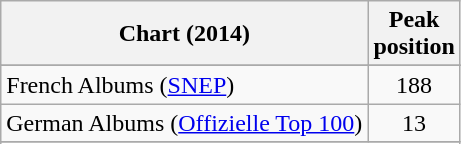<table class="wikitable sortable">
<tr>
<th>Chart (2014)</th>
<th>Peak<br>position</th>
</tr>
<tr>
</tr>
<tr>
</tr>
<tr>
</tr>
<tr>
</tr>
<tr>
<td align="left">French Albums (<a href='#'>SNEP</a>)</td>
<td align="center">188</td>
</tr>
<tr>
<td align="left">German Albums (<a href='#'>Offizielle Top 100</a>)</td>
<td align="center">13</td>
</tr>
<tr>
</tr>
<tr>
</tr>
<tr>
</tr>
<tr>
</tr>
</table>
